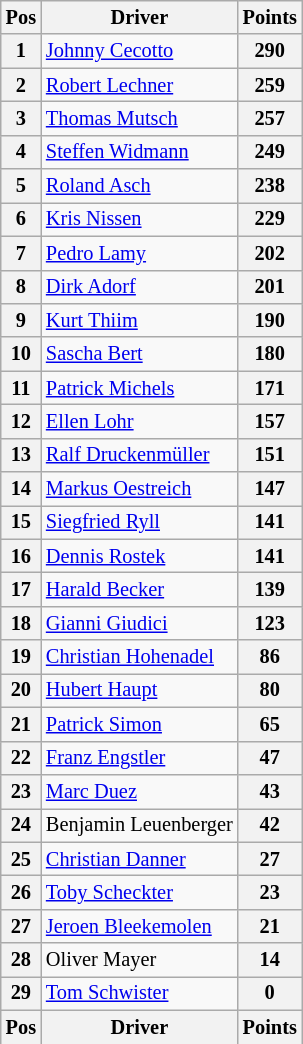<table class="wikitable" style="font-size:85%; text-align:center">
<tr style="background:#f9f9f9" valign="top">
<th valign="middle">Pos</th>
<th valign="middle">Driver</th>
<th valign="middle">Points</th>
</tr>
<tr>
<th>1</th>
<td align="left"> <a href='#'>Johnny Cecotto</a></td>
<th>290</th>
</tr>
<tr>
<th>2</th>
<td align="left"> <a href='#'>Robert Lechner</a></td>
<th>259</th>
</tr>
<tr>
<th>3</th>
<td align="left"> <a href='#'>Thomas Mutsch</a></td>
<th>257</th>
</tr>
<tr>
<th>4</th>
<td align="left"> <a href='#'>Steffen Widmann</a></td>
<th>249</th>
</tr>
<tr>
<th>5</th>
<td align="left"> <a href='#'>Roland Asch</a></td>
<th>238</th>
</tr>
<tr>
<th>6</th>
<td align="left"> <a href='#'>Kris Nissen</a></td>
<th>229</th>
</tr>
<tr>
<th>7</th>
<td align="left"> <a href='#'>Pedro Lamy</a></td>
<th>202</th>
</tr>
<tr>
<th>8</th>
<td align="left"> <a href='#'>Dirk Adorf</a></td>
<th>201</th>
</tr>
<tr>
<th>9</th>
<td align="left"> <a href='#'>Kurt Thiim</a></td>
<th>190</th>
</tr>
<tr>
<th>10</th>
<td align="left"> <a href='#'>Sascha Bert</a></td>
<th>180</th>
</tr>
<tr>
<th>11</th>
<td align="left"> <a href='#'>Patrick Michels</a></td>
<th>171</th>
</tr>
<tr>
<th>12</th>
<td align="left"> <a href='#'>Ellen Lohr</a></td>
<th>157</th>
</tr>
<tr>
<th>13</th>
<td align="left"> <a href='#'>Ralf Druckenmüller</a></td>
<th>151</th>
</tr>
<tr>
<th>14</th>
<td align="left"> <a href='#'>Markus Oestreich</a></td>
<th>147</th>
</tr>
<tr>
<th>15</th>
<td align="left"> <a href='#'>Siegfried Ryll</a></td>
<th>141</th>
</tr>
<tr>
<th>16</th>
<td align="left"> <a href='#'>Dennis Rostek</a></td>
<th>141</th>
</tr>
<tr>
<th>17</th>
<td align="left"> <a href='#'>Harald Becker</a></td>
<th>139</th>
</tr>
<tr>
<th>18</th>
<td align="left"> <a href='#'>Gianni Giudici</a></td>
<th>123</th>
</tr>
<tr>
<th>19</th>
<td align="left"> <a href='#'>Christian Hohenadel</a></td>
<th>86</th>
</tr>
<tr>
<th>20</th>
<td align="left"> <a href='#'>Hubert Haupt</a></td>
<th>80</th>
</tr>
<tr>
<th>21</th>
<td align="left"> <a href='#'>Patrick Simon</a></td>
<th>65</th>
</tr>
<tr>
<th>22</th>
<td align="left"> <a href='#'>Franz Engstler</a></td>
<th>47</th>
</tr>
<tr>
<th>23</th>
<td align="left"> <a href='#'>Marc Duez</a></td>
<th>43</th>
</tr>
<tr>
<th>24</th>
<td align="left"> Benjamin Leuenberger</td>
<th>42</th>
</tr>
<tr>
<th>25</th>
<td align="left"> <a href='#'>Christian Danner</a></td>
<th>27</th>
</tr>
<tr>
<th>26</th>
<td align="left"> <a href='#'>Toby Scheckter</a></td>
<th>23</th>
</tr>
<tr>
<th>27</th>
<td align="left"> <a href='#'>Jeroen Bleekemolen</a></td>
<th>21</th>
</tr>
<tr>
<th>28</th>
<td align="left"> Oliver Mayer</td>
<th>14</th>
</tr>
<tr>
<th>29</th>
<td align="left"> <a href='#'>Tom Schwister</a></td>
<th>0</th>
</tr>
<tr style="background:#f9f9f9" valign="top">
<th valign="middle">Pos</th>
<th valign="middle">Driver</th>
<th valign="middle">Points</th>
</tr>
</table>
